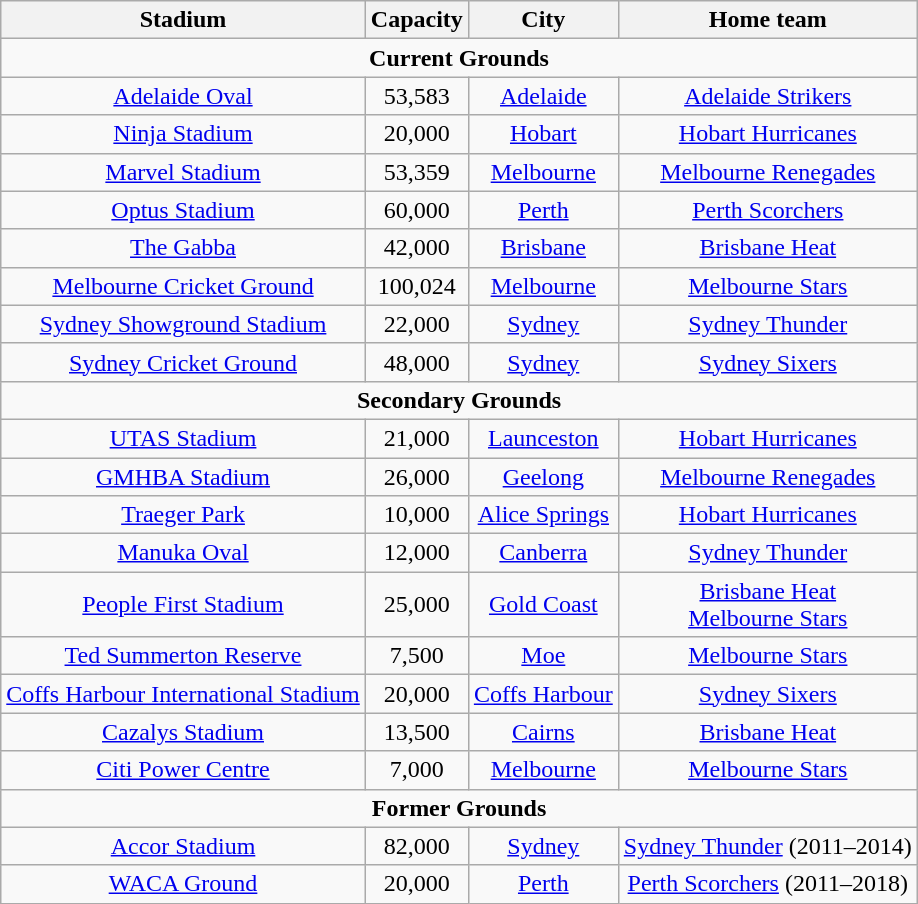<table class="wikitable">
<tr>
<th>Stadium</th>
<th>Capacity</th>
<th>City</th>
<th>Home team</th>
</tr>
<tr>
<td colspan="4" style="text-align: center;"><strong>Current Grounds</strong></td>
</tr>
<tr style="text-align: center;">
<td><a href='#'>Adelaide Oval</a></td>
<td>53,583</td>
<td><a href='#'>Adelaide</a></td>
<td><a href='#'>Adelaide Strikers</a></td>
</tr>
<tr style="text-align: center;">
<td><a href='#'>Ninja Stadium</a></td>
<td>20,000</td>
<td><a href='#'>Hobart</a></td>
<td><a href='#'>Hobart Hurricanes</a></td>
</tr>
<tr style="text-align: center;">
<td><a href='#'>Marvel Stadium</a></td>
<td>53,359</td>
<td><a href='#'>Melbourne</a></td>
<td><a href='#'>Melbourne Renegades</a></td>
</tr>
<tr style="text-align: center;">
<td><a href='#'>Optus Stadium</a></td>
<td>60,000</td>
<td><a href='#'>Perth</a></td>
<td><a href='#'>Perth Scorchers</a></td>
</tr>
<tr style="text-align: center;">
<td><a href='#'>The Gabba</a></td>
<td>42,000</td>
<td><a href='#'>Brisbane</a></td>
<td><a href='#'>Brisbane Heat</a></td>
</tr>
<tr style="text-align: center;">
<td><a href='#'>Melbourne Cricket Ground</a></td>
<td>100,024</td>
<td><a href='#'>Melbourne</a></td>
<td><a href='#'>Melbourne Stars</a></td>
</tr>
<tr style="text-align: center;">
<td><a href='#'>Sydney Showground Stadium</a></td>
<td>22,000</td>
<td><a href='#'>Sydney</a></td>
<td><a href='#'>Sydney Thunder</a></td>
</tr>
<tr style="text-align: center;">
<td><a href='#'>Sydney Cricket Ground</a></td>
<td>48,000</td>
<td><a href='#'>Sydney</a></td>
<td><a href='#'>Sydney Sixers</a></td>
</tr>
<tr>
<td colspan="4" style="text-align: center;"><strong>Secondary Grounds</strong></td>
</tr>
<tr style="text-align: center;">
<td><a href='#'>UTAS Stadium</a></td>
<td>21,000</td>
<td><a href='#'>Launceston</a></td>
<td><a href='#'>Hobart Hurricanes</a></td>
</tr>
<tr style="text-align: center;">
<td><a href='#'>GMHBA Stadium</a></td>
<td>26,000</td>
<td><a href='#'>Geelong</a></td>
<td><a href='#'>Melbourne Renegades</a></td>
</tr>
<tr style="text-align: center;">
<td><a href='#'>Traeger Park</a></td>
<td>10,000</td>
<td><a href='#'>Alice Springs</a></td>
<td><a href='#'>Hobart Hurricanes</a></td>
</tr>
<tr style="text-align: center;">
<td><a href='#'>Manuka Oval</a></td>
<td>12,000</td>
<td><a href='#'>Canberra</a></td>
<td><a href='#'>Sydney Thunder</a></td>
</tr>
<tr style="text-align: center;">
<td><a href='#'>People First Stadium</a></td>
<td>25,000</td>
<td><a href='#'>Gold Coast</a></td>
<td><a href='#'>Brisbane Heat</a><br><a href='#'>Melbourne Stars</a></td>
</tr>
<tr style="text-align: center;">
<td><a href='#'>Ted Summerton Reserve</a></td>
<td>7,500</td>
<td><a href='#'>Moe</a></td>
<td><a href='#'>Melbourne Stars</a></td>
</tr>
<tr style="text-align: center;">
<td><a href='#'>Coffs Harbour International Stadium</a></td>
<td>20,000</td>
<td><a href='#'>Coffs Harbour</a></td>
<td><a href='#'>Sydney Sixers</a></td>
</tr>
<tr style="text-align: center;">
<td><a href='#'>Cazalys Stadium</a></td>
<td>13,500</td>
<td><a href='#'>Cairns</a></td>
<td><a href='#'>Brisbane Heat</a></td>
</tr>
<tr style="text-align: center;">
<td><a href='#'>Citi Power Centre</a></td>
<td>7,000</td>
<td><a href='#'>Melbourne</a></td>
<td><a href='#'>Melbourne Stars</a></td>
</tr>
<tr style="text-align: center;">
<td colspan="4" style="text-align: center;"><strong>Former Grounds</strong></td>
</tr>
<tr style="text-align: center;">
<td><a href='#'>Accor Stadium</a></td>
<td>82,000</td>
<td><a href='#'>Sydney</a></td>
<td><a href='#'>Sydney Thunder</a> (2011–2014)</td>
</tr>
<tr style="text-align: center;">
<td><a href='#'>WACA Ground</a></td>
<td>20,000</td>
<td><a href='#'>Perth</a></td>
<td><a href='#'>Perth Scorchers</a> (2011–2018)</td>
</tr>
</table>
